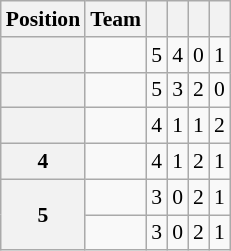<table class="wikitable" style="font-size:90%" style="text-align:center">
<tr>
<th>Position</th>
<th>Team</th>
<th></th>
<th></th>
<th></th>
<th></th>
</tr>
<tr>
<th></th>
<td align=left></td>
<td>5</td>
<td>4</td>
<td>0</td>
<td>1</td>
</tr>
<tr>
<th></th>
<td align=left></td>
<td>5</td>
<td>3</td>
<td>2</td>
<td>0</td>
</tr>
<tr>
<th></th>
<td align=left></td>
<td>4</td>
<td>1</td>
<td>1</td>
<td>2</td>
</tr>
<tr>
<th>4</th>
<td align=left></td>
<td>4</td>
<td>1</td>
<td>2</td>
<td>1</td>
</tr>
<tr>
<th rowspan=2>5</th>
<td align=left></td>
<td>3</td>
<td>0</td>
<td>2</td>
<td>1</td>
</tr>
<tr>
<td align=left></td>
<td>3</td>
<td>0</td>
<td>2</td>
<td>1</td>
</tr>
</table>
